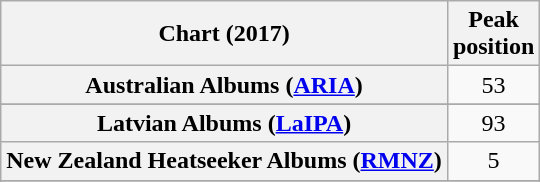<table class="wikitable sortable plainrowheaders" style="text-align:center">
<tr>
<th scope="col">Chart (2017)</th>
<th scope="col">Peak<br> position</th>
</tr>
<tr>
<th scope="row">Australian Albums (<a href='#'>ARIA</a>)</th>
<td>53</td>
</tr>
<tr>
</tr>
<tr>
</tr>
<tr>
<th scope="row">Latvian Albums (<a href='#'>LaIPA</a>)</th>
<td>93</td>
</tr>
<tr>
<th scope="row">New Zealand Heatseeker Albums (<a href='#'>RMNZ</a>)</th>
<td>5</td>
</tr>
<tr>
</tr>
<tr>
</tr>
<tr>
</tr>
<tr>
</tr>
</table>
